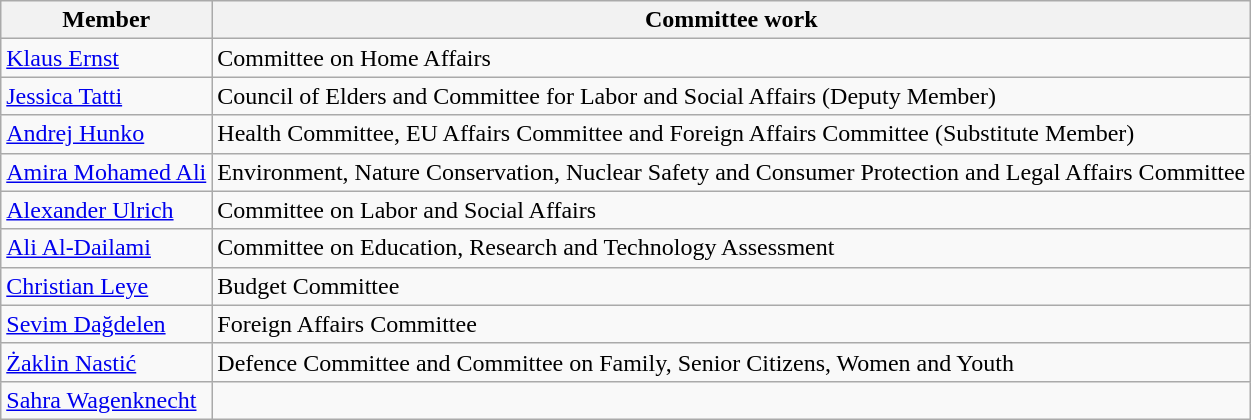<table class="wikitable">
<tr>
<th>Member</th>
<th>Committee work</th>
</tr>
<tr>
<td><a href='#'>Klaus Ernst</a></td>
<td>Committee on Home Affairs</td>
</tr>
<tr>
<td><a href='#'>Jessica Tatti</a></td>
<td>Council of Elders and Committee for Labor and Social Affairs (Deputy Member)</td>
</tr>
<tr>
<td><a href='#'>Andrej Hunko</a></td>
<td>Health Committee, EU Affairs Committee and Foreign Affairs Committee (Substitute Member)</td>
</tr>
<tr>
<td><a href='#'>Amira Mohamed Ali</a></td>
<td>Environment, Nature Conservation, Nuclear Safety and Consumer Protection and Legal Affairs Committee</td>
</tr>
<tr>
<td><a href='#'>Alexander Ulrich</a></td>
<td>Committee on Labor and Social Affairs</td>
</tr>
<tr>
<td><a href='#'>Ali Al-Dailami</a></td>
<td>Committee on Education, Research and Technology Assessment</td>
</tr>
<tr>
<td><a href='#'>Christian Leye</a></td>
<td>Budget Committee</td>
</tr>
<tr>
<td><a href='#'>Sevim Dağdelen</a></td>
<td>Foreign Affairs Committee</td>
</tr>
<tr>
<td><a href='#'>Żaklin Nastić</a></td>
<td>Defence Committee and Committee on Family, Senior Citizens, Women and Youth</td>
</tr>
<tr>
<td><a href='#'>Sahra Wagenknecht</a></td>
<td></td>
</tr>
</table>
